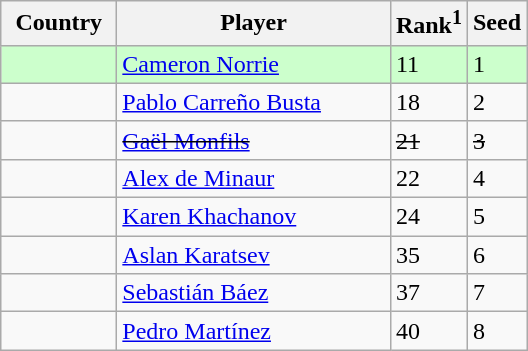<table class="sortable wikitable">
<tr>
<th width="70">Country</th>
<th width="175">Player</th>
<th>Rank<sup>1</sup></th>
<th>Seed</th>
</tr>
<tr bgcolor=#cfc>
<td></td>
<td><a href='#'>Cameron Norrie</a></td>
<td>11</td>
<td>1</td>
</tr>
<tr>
<td></td>
<td><a href='#'>Pablo Carreño Busta</a></td>
<td>18</td>
<td>2</td>
</tr>
<tr>
<td><s></s></td>
<td><s><a href='#'>Gaël Monfils</a></s></td>
<td><s>21</s></td>
<td><s>3</s></td>
</tr>
<tr>
<td></td>
<td><a href='#'>Alex de Minaur</a></td>
<td>22</td>
<td>4</td>
</tr>
<tr>
<td></td>
<td><a href='#'>Karen Khachanov</a></td>
<td>24</td>
<td>5</td>
</tr>
<tr>
<td></td>
<td><a href='#'>Aslan Karatsev</a></td>
<td>35</td>
<td>6</td>
</tr>
<tr>
<td></td>
<td><a href='#'>Sebastián Báez</a></td>
<td>37</td>
<td>7</td>
</tr>
<tr>
<td></td>
<td><a href='#'>Pedro Martínez</a></td>
<td>40</td>
<td>8</td>
</tr>
</table>
